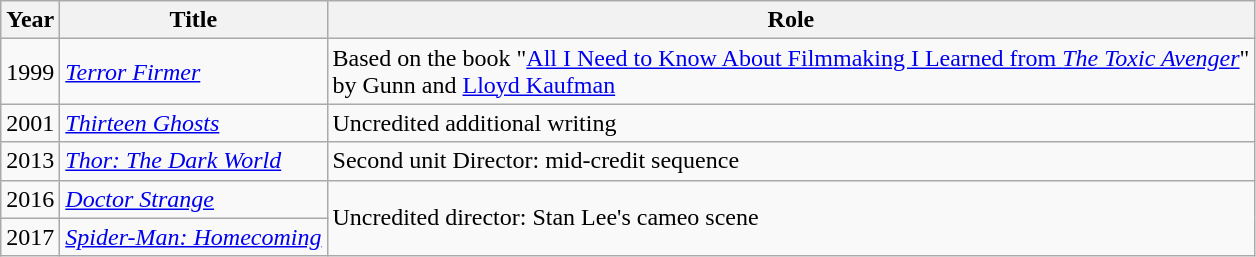<table class="wikitable">
<tr>
<th>Year</th>
<th>Title</th>
<th>Role</th>
</tr>
<tr>
<td>1999</td>
<td><em><a href='#'>Terror Firmer</a></em></td>
<td>Based on the book "<a href='#'>All I Need to Know About Filmmaking I Learned from <em>The Toxic Avenger</em></a>"<br>by Gunn and <a href='#'>Lloyd Kaufman</a></td>
</tr>
<tr>
<td>2001</td>
<td><em><a href='#'>Thirteen Ghosts</a></em></td>
<td>Uncredited additional writing</td>
</tr>
<tr>
<td>2013</td>
<td><em><a href='#'>Thor: The Dark World</a></em></td>
<td>Second unit Director: mid-credit sequence</td>
</tr>
<tr>
<td>2016</td>
<td><em><a href='#'>Doctor Strange</a></em></td>
<td rowspan=2>Uncredited director: Stan Lee's cameo scene</td>
</tr>
<tr>
<td>2017</td>
<td><em><a href='#'>Spider-Man: Homecoming</a></em></td>
</tr>
</table>
